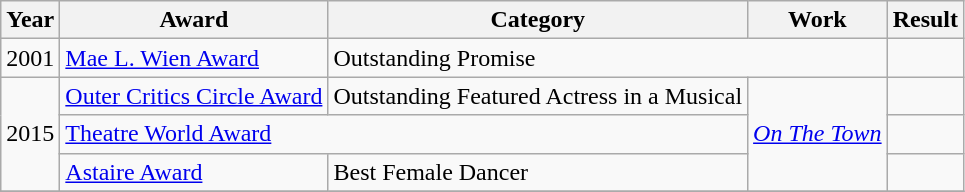<table class="wikitable">
<tr>
<th>Year</th>
<th>Award</th>
<th>Category</th>
<th>Work</th>
<th>Result</th>
</tr>
<tr>
<td>2001</td>
<td><a href='#'>Mae L. Wien Award</a></td>
<td colspan=2>Outstanding Promise</td>
<td></td>
</tr>
<tr>
<td rowspan=3>2015</td>
<td><a href='#'>Outer Critics Circle Award</a></td>
<td>Outstanding Featured Actress in a Musical</td>
<td rowspan=3><em><a href='#'>On The Town</a></em></td>
<td></td>
</tr>
<tr>
<td colspan=2><a href='#'>Theatre World Award</a></td>
<td></td>
</tr>
<tr>
<td><a href='#'>Astaire Award</a></td>
<td>Best Female Dancer</td>
<td></td>
</tr>
<tr>
</tr>
</table>
